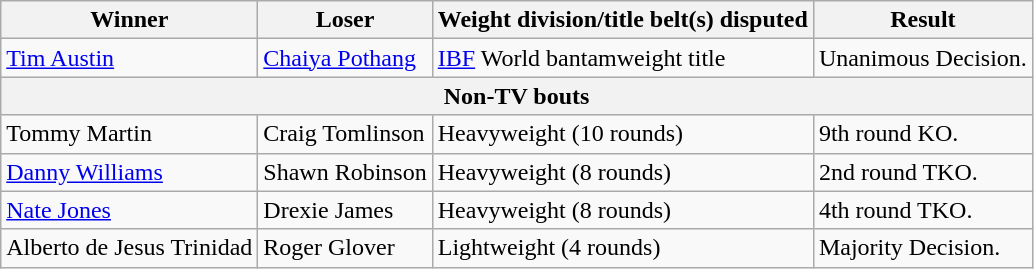<table class=wikitable>
<tr>
<th>Winner</th>
<th>Loser</th>
<th>Weight division/title belt(s) disputed</th>
<th>Result</th>
</tr>
<tr>
<td> <a href='#'>Tim Austin</a></td>
<td> <a href='#'>Chaiya Pothang</a></td>
<td><a href='#'>IBF</a> World bantamweight title</td>
<td>Unanimous Decision.</td>
</tr>
<tr>
<th colspan=4>Non-TV bouts</th>
</tr>
<tr>
<td> Tommy Martin</td>
<td> Craig Tomlinson</td>
<td>Heavyweight (10 rounds)</td>
<td>9th round KO.</td>
</tr>
<tr>
<td> <a href='#'>Danny Williams</a></td>
<td> Shawn Robinson</td>
<td>Heavyweight (8 rounds)</td>
<td>2nd round TKO.</td>
</tr>
<tr>
<td> <a href='#'>Nate Jones</a></td>
<td> Drexie James</td>
<td>Heavyweight (8 rounds)</td>
<td>4th round TKO.</td>
</tr>
<tr>
<td> Alberto de Jesus Trinidad</td>
<td> Roger Glover</td>
<td>Lightweight (4 rounds)</td>
<td>Majority Decision.</td>
</tr>
</table>
